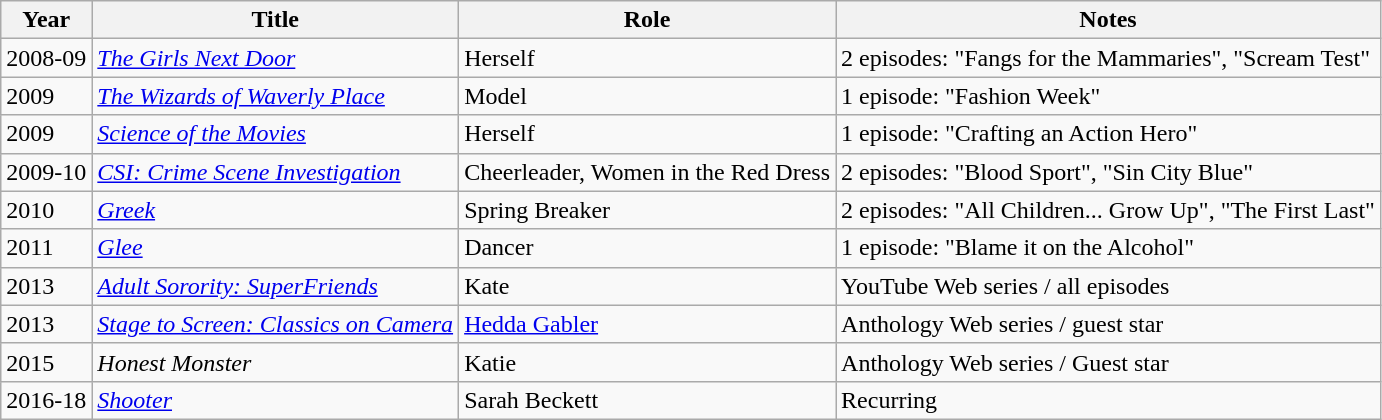<table class="wikitable sortable">
<tr>
<th>Year</th>
<th>Title</th>
<th>Role</th>
<th class="unsortable">Notes</th>
</tr>
<tr>
<td>2008-09</td>
<td><em><a href='#'>The Girls Next Door</a></em></td>
<td>Herself</td>
<td>2 episodes: "Fangs for the Mammaries", "Scream Test"</td>
</tr>
<tr>
<td>2009</td>
<td><em><a href='#'>The Wizards of Waverly Place</a></em></td>
<td>Model</td>
<td>1 episode: "Fashion Week"</td>
</tr>
<tr>
<td>2009</td>
<td><em><a href='#'>Science of the Movies</a></em></td>
<td>Herself</td>
<td>1 episode: "Crafting an Action Hero"</td>
</tr>
<tr>
<td>2009-10</td>
<td><em><a href='#'>CSI: Crime Scene Investigation</a></em></td>
<td>Cheerleader, Women in the Red Dress</td>
<td>2 episodes: "Blood Sport", "Sin City Blue"</td>
</tr>
<tr>
<td>2010</td>
<td><em><a href='#'>Greek</a></em></td>
<td>Spring Breaker</td>
<td>2 episodes: "All Children... Grow Up", "The First Last"</td>
</tr>
<tr>
<td>2011</td>
<td><em><a href='#'>Glee</a></em></td>
<td>Dancer</td>
<td>1 episode: "Blame it on the Alcohol"</td>
</tr>
<tr>
<td>2013</td>
<td><em><a href='#'>Adult Sorority: SuperFriends</a></em></td>
<td>Kate</td>
<td>YouTube Web series / all episodes</td>
</tr>
<tr>
<td>2013</td>
<td><em><a href='#'>Stage to Screen: Classics on Camera</a></em></td>
<td><a href='#'>Hedda Gabler</a></td>
<td>Anthology Web series / guest star</td>
</tr>
<tr>
<td>2015</td>
<td><em>Honest Monster</em></td>
<td>Katie</td>
<td>Anthology Web series / Guest star</td>
</tr>
<tr>
<td>2016-18</td>
<td><a href='#'><em>Shooter</em></a></td>
<td>Sarah Beckett</td>
<td>Recurring</td>
</tr>
</table>
